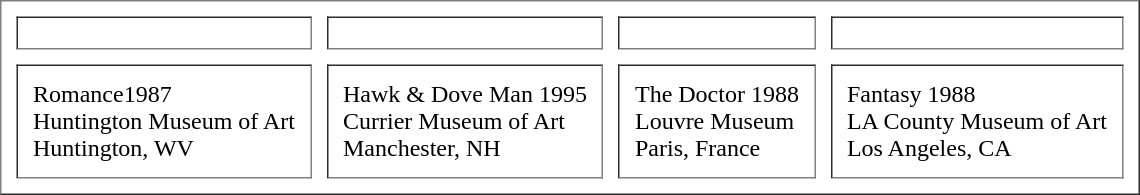<table border="1" cellpadding="10" cellspacing="10">
<tr>
<td></td>
<td></td>
<td></td>
<td></td>
</tr>
<tr>
<td>Romance<span>1987<br>Huntington Museum of Art<br>Huntington, WV</span></td>
<td>Hawk & Dove Man<span> 1995<br>Currier Museum of Art<br>Manchester, NH</span></td>
<td>The Doctor<span> 1988<br>Louvre Museum<br>Paris, France</span></td>
<td>Fantasy<span> 1988<br>LA County Museum of Art<br> Los Angeles, CA</span></td>
</tr>
</table>
